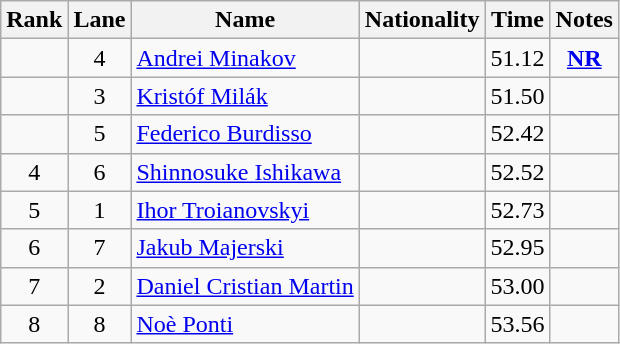<table class="wikitable sortable" style="text-align:center">
<tr>
<th>Rank</th>
<th>Lane</th>
<th>Name</th>
<th>Nationality</th>
<th>Time</th>
<th>Notes</th>
</tr>
<tr>
<td></td>
<td>4</td>
<td align=left><a href='#'>Andrei Minakov</a></td>
<td align=left></td>
<td>51.12</td>
<td><strong><a href='#'>NR</a></strong></td>
</tr>
<tr>
<td></td>
<td>3</td>
<td align=left><a href='#'>Kristóf Milák</a></td>
<td align=left></td>
<td>51.50</td>
<td></td>
</tr>
<tr>
<td></td>
<td>5</td>
<td align=left><a href='#'>Federico Burdisso</a></td>
<td align=left></td>
<td>52.42</td>
<td></td>
</tr>
<tr>
<td>4</td>
<td>6</td>
<td align=left><a href='#'>Shinnosuke Ishikawa</a></td>
<td align=left></td>
<td>52.52</td>
<td></td>
</tr>
<tr>
<td>5</td>
<td>1</td>
<td align=left><a href='#'>Ihor Troianovskyi</a></td>
<td align=left></td>
<td>52.73</td>
<td></td>
</tr>
<tr>
<td>6</td>
<td>7</td>
<td align=left><a href='#'>Jakub Majerski</a></td>
<td align=left></td>
<td>52.95</td>
<td></td>
</tr>
<tr>
<td>7</td>
<td>2</td>
<td align=left><a href='#'>Daniel Cristian Martin</a></td>
<td align=left></td>
<td>53.00</td>
<td></td>
</tr>
<tr>
<td>8</td>
<td>8</td>
<td align=left><a href='#'>Noè Ponti</a></td>
<td align=left></td>
<td>53.56</td>
<td></td>
</tr>
</table>
